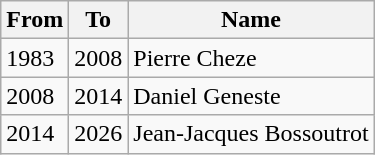<table class="wikitable">
<tr>
<th>From</th>
<th>To</th>
<th>Name</th>
</tr>
<tr>
<td>1983</td>
<td>2008</td>
<td>Pierre Cheze</td>
</tr>
<tr>
<td>2008</td>
<td>2014</td>
<td>Daniel Geneste</td>
</tr>
<tr>
<td>2014</td>
<td>2026</td>
<td>Jean-Jacques Bossoutrot</td>
</tr>
</table>
